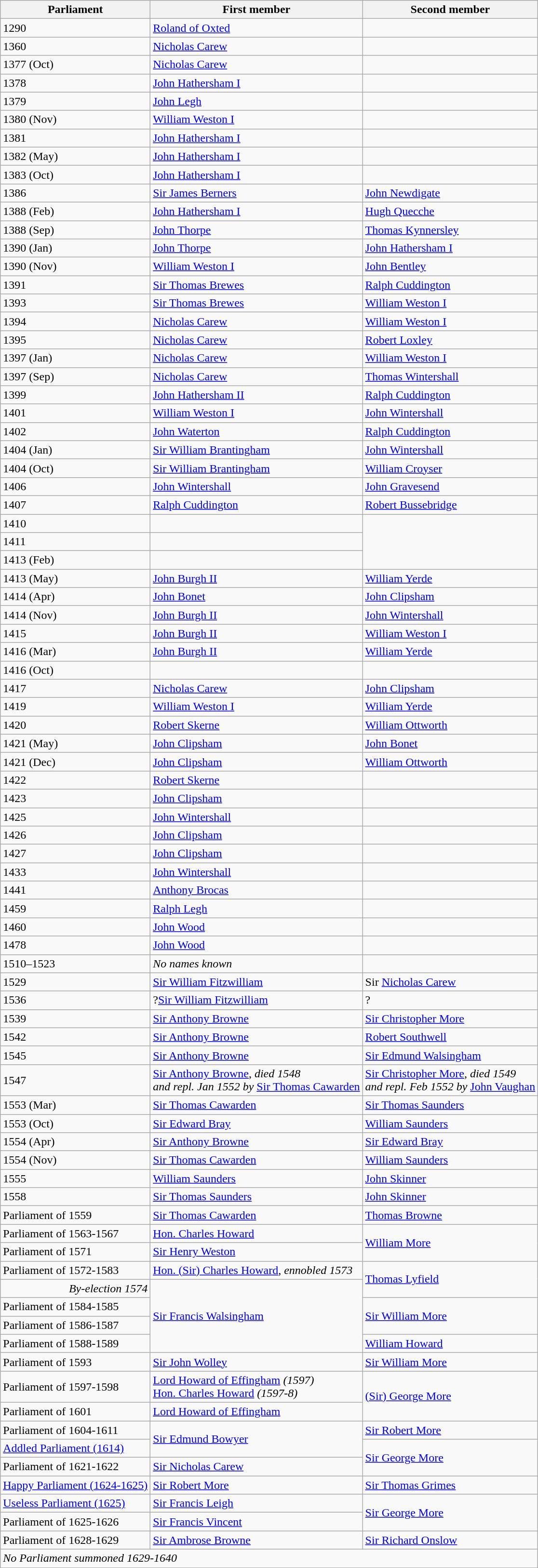<table class="wikitable">
<tr>
<th>Parliament</th>
<th>First member</th>
<th>Second member</th>
</tr>
<tr>
<td>1290</td>
<td><a href='#'>Roland of Oxted</a></td>
<td></td>
</tr>
<tr>
<td>1360</td>
<td><a href='#'>Nicholas Carew</a></td>
<td></td>
</tr>
<tr>
<td>1377 (Oct)</td>
<td><a href='#'>Nicholas Carew</a></td>
<td></td>
</tr>
<tr>
<td>1378</td>
<td><a href='#'>John Hathersham I</a></td>
</tr>
<tr>
<td>1379</td>
<td><a href='#'>John Legh</a></td>
<td></td>
</tr>
<tr>
<td>1380 (Nov)</td>
<td><a href='#'>William Weston I</a></td>
<td></td>
</tr>
<tr>
<td>1381</td>
<td><a href='#'>John Hathersham I</a></td>
<td></td>
</tr>
<tr>
<td>1382 (May)</td>
<td><a href='#'>John Hathersham I</a></td>
<td></td>
</tr>
<tr>
<td>1383 (Oct)</td>
<td><a href='#'>John Hathersham I</a></td>
<td></td>
</tr>
<tr>
<td>1386</td>
<td><a href='#'>Sir James Berners</a></td>
<td><a href='#'>John Newdigate</a></td>
</tr>
<tr>
<td>1388 (Feb)</td>
<td><a href='#'>John Hathersham I</a></td>
<td><a href='#'>Hugh Quecche</a></td>
</tr>
<tr>
<td>1388 (Sep)</td>
<td><a href='#'>John Thorpe</a></td>
<td><a href='#'>Thomas Kynnersley</a></td>
</tr>
<tr>
<td>1390 (Jan)</td>
<td><a href='#'>John Thorpe</a></td>
<td><a href='#'>John Hathersham I</a></td>
</tr>
<tr>
<td>1390 (Nov)</td>
<td><a href='#'>William Weston I</a></td>
<td><a href='#'>John Bentley</a></td>
</tr>
<tr>
<td>1391</td>
<td><a href='#'>Sir Thomas Brewes</a></td>
<td><a href='#'>Ralph Cuddington</a></td>
</tr>
<tr>
<td>1393</td>
<td><a href='#'>Sir Thomas Brewes</a></td>
<td><a href='#'>William Weston I</a></td>
</tr>
<tr>
<td>1394</td>
<td><a href='#'>Nicholas Carew</a></td>
<td><a href='#'>William Weston I</a></td>
</tr>
<tr>
<td>1395</td>
<td><a href='#'>Nicholas Carew</a></td>
<td><a href='#'>Robert Loxley</a></td>
</tr>
<tr>
<td>1397 (Jan)</td>
<td><a href='#'>Nicholas Carew</a></td>
<td><a href='#'>William Weston I</a></td>
</tr>
<tr>
<td>1397 (Sep)</td>
<td><a href='#'>Nicholas Carew</a></td>
<td><a href='#'>Thomas Wintershall</a></td>
</tr>
<tr>
<td>1399</td>
<td><a href='#'>John Hathersham II</a></td>
<td><a href='#'>Ralph Cuddington</a></td>
</tr>
<tr>
<td>1401</td>
<td><a href='#'>William Weston I</a></td>
<td><a href='#'>John Wintershall</a></td>
</tr>
<tr>
<td>1402</td>
<td><a href='#'>John Waterton</a></td>
<td><a href='#'>Ralph Cuddington</a></td>
</tr>
<tr>
<td>1404 (Jan)</td>
<td><a href='#'>Sir William Brantingham</a></td>
<td><a href='#'>John Wintershall</a></td>
</tr>
<tr>
<td>1404 (Oct)</td>
<td><a href='#'>Sir William Brantingham</a></td>
<td><a href='#'>William Croyser</a></td>
</tr>
<tr>
<td>1406</td>
<td><a href='#'>John Wintershall</a></td>
<td><a href='#'>John Gravesend</a></td>
</tr>
<tr>
<td>1407</td>
<td><a href='#'>Ralph Cuddington</a></td>
<td><a href='#'>Robert Bussebridge</a></td>
</tr>
<tr>
<td>1410</td>
<td></td>
</tr>
<tr>
<td>1411</td>
<td></td>
</tr>
<tr>
<td>1413 (Feb)</td>
<td></td>
</tr>
<tr>
<td>1413 (May)</td>
<td><a href='#'>John Burgh II</a></td>
<td><a href='#'>William Yerde</a></td>
</tr>
<tr>
<td>1414 (Apr)</td>
<td><a href='#'>John Bonet</a></td>
<td><a href='#'>John Clipsham</a></td>
</tr>
<tr>
<td>1414 (Nov)</td>
<td><a href='#'>John Burgh II</a></td>
<td><a href='#'>John Wintershall</a></td>
</tr>
<tr>
<td>1415</td>
<td><a href='#'>John Burgh II</a></td>
<td><a href='#'>William Weston I</a></td>
</tr>
<tr>
<td>1416 (Mar)</td>
<td><a href='#'>John Burgh II</a></td>
<td><a href='#'>William Yerde</a></td>
</tr>
<tr>
<td>1416 (Oct)</td>
<td></td>
</tr>
<tr>
<td>1417</td>
<td><a href='#'>Nicholas Carew</a></td>
<td><a href='#'>John Clipsham</a></td>
</tr>
<tr>
<td>1419</td>
<td><a href='#'>William Weston I</a></td>
<td><a href='#'>William Yerde</a></td>
</tr>
<tr>
<td>1420</td>
<td><a href='#'>Robert Skerne</a></td>
<td><a href='#'>William Ottworth</a></td>
</tr>
<tr>
<td>1421 (May)</td>
<td><a href='#'>John Clipsham</a></td>
<td><a href='#'>John Bonet</a></td>
</tr>
<tr>
<td>1421 (Dec)</td>
<td><a href='#'>John Clipsham</a></td>
<td><a href='#'>William Ottworth</a></td>
</tr>
<tr>
<td>1422</td>
<td><a href='#'>Robert Skerne</a></td>
<td></td>
</tr>
<tr>
<td>1423</td>
<td><a href='#'>John Clipsham</a></td>
<td></td>
</tr>
<tr>
<td>1425</td>
<td><a href='#'>John Wintershall</a></td>
<td></td>
</tr>
<tr>
<td>1426</td>
<td><a href='#'>John Clipsham</a></td>
<td></td>
</tr>
<tr>
<td>1427</td>
<td><a href='#'>John Clipsham</a></td>
<td></td>
</tr>
<tr>
<td>1433</td>
<td><a href='#'>John Wintershall</a></td>
<td></td>
</tr>
<tr>
<td>1441</td>
<td><a href='#'>Anthony Brocas</a></td>
<td></td>
</tr>
<tr>
<td>1459</td>
<td><a href='#'>Ralph Legh</a></td>
<td></td>
</tr>
<tr>
<td>1460</td>
<td><a href='#'>John Wood</a></td>
<td></td>
</tr>
<tr>
<td>1478</td>
<td><a href='#'>John Wood</a></td>
<td></td>
</tr>
<tr>
<td>1510–1523</td>
<td><em>No names known</em> </td>
</tr>
<tr>
<td>1529</td>
<td><a href='#'>Sir William Fitzwilliam</a></td>
<td>Sir <a href='#'>Nicholas Carew</a></td>
</tr>
<tr>
<td>1536</td>
<td>?<a href='#'>Sir William Fitzwilliam</a></td>
<td>?  </td>
</tr>
<tr>
<td>1539</td>
<td><a href='#'>Sir Anthony Browne</a></td>
<td><a href='#'>Sir Christopher More</a></td>
</tr>
<tr>
<td>1542</td>
<td><a href='#'>Sir Anthony Browne</a></td>
<td><a href='#'>Robert Southwell</a></td>
</tr>
<tr>
<td>1545</td>
<td><a href='#'>Sir Anthony Browne</a></td>
<td><a href='#'>Sir Edmund Walsingham</a></td>
</tr>
<tr>
<td>1547</td>
<td><a href='#'>Sir Anthony Browne</a>, <em>died 1548 <br> and repl. Jan 1552 by</em> <a href='#'>Sir Thomas Cawarden</a></td>
<td><a href='#'>Sir Christopher More</a>, <em>died 1549 <br> and repl. Feb 1552 by</em> <a href='#'>John Vaughan</a></td>
</tr>
<tr>
<td>1553 (Mar)</td>
<td><a href='#'>Sir Thomas Cawarden</a></td>
<td><a href='#'>Sir Thomas Saunders</a></td>
</tr>
<tr>
<td>1553 (Oct)</td>
<td><a href='#'>Sir Edward Bray</a></td>
<td><a href='#'>William Saunders</a></td>
</tr>
<tr>
<td>1554 (Apr)</td>
<td><a href='#'>Sir Anthony Browne</a></td>
<td><a href='#'>Sir Edward Bray</a></td>
</tr>
<tr>
<td>1554 (Nov)</td>
<td><a href='#'>Sir Thomas Cawarden</a></td>
<td><a href='#'>William Saunders</a></td>
</tr>
<tr>
<td>1555</td>
<td><a href='#'>William Saunders</a></td>
<td><a href='#'>John Skinner</a></td>
</tr>
<tr>
<td>1558</td>
<td><a href='#'>Sir Thomas Saunders</a></td>
<td><a href='#'>John Skinner</a></td>
</tr>
<tr>
<td>Parliament of 1559</td>
<td><a href='#'>Sir Thomas Cawarden</a></td>
<td><a href='#'>Thomas Browne</a></td>
</tr>
<tr>
<td>Parliament of 1563-1567</td>
<td><a href='#'>Hon. Charles Howard</a></td>
<td rowspan="2"><a href='#'>William More</a></td>
</tr>
<tr>
<td>Parliament of 1571</td>
<td><a href='#'>Sir Henry Weston</a></td>
</tr>
<tr>
<td>Parliament of 1572-1583</td>
<td><a href='#'>Hon. (Sir) Charles Howard</a><em>, ennobled 1573 </em></td>
<td rowspan="2"><a href='#'>Thomas Lyfield</a></td>
</tr>
<tr>
<td align="right"><em>By-election 1574</em></td>
<td rowspan="4"><a href='#'>Sir Francis Walsingham</a></td>
</tr>
<tr>
<td>Parliament of 1584-1585</td>
<td rowspan="2"><a href='#'>Sir William More</a></td>
</tr>
<tr>
<td>Parliament of 1586-1587</td>
</tr>
<tr>
<td>Parliament of 1588-1589</td>
<td><a href='#'>William Howard</a></td>
</tr>
<tr>
<td>Parliament of 1593</td>
<td><a href='#'>Sir John Wolley</a></td>
<td><a href='#'>Sir William More</a></td>
</tr>
<tr>
<td>Parliament of 1597-1598</td>
<td><a href='#'>Lord Howard of Effingham</a> <em>(1597)</em><br>  <a href='#'>Hon. Charles Howard</a> <em>(1597-8)</em></td>
<td rowspan="2"><a href='#'>(Sir) George More</a></td>
</tr>
<tr>
<td>Parliament of 1601</td>
<td><a href='#'>Lord Howard of Effingham</a></td>
</tr>
<tr>
<td>Parliament of 1604-1611</td>
<td rowspan="2"><a href='#'>Sir Edmund Bowyer</a></td>
<td><a href='#'>Sir Robert More</a></td>
</tr>
<tr>
<td><a href='#'>Addled Parliament (1614)</a></td>
<td rowspan="2"><a href='#'>Sir George More</a></td>
</tr>
<tr>
<td>Parliament of 1621-1622</td>
<td><a href='#'>Sir Nicholas Carew</a></td>
</tr>
<tr>
<td><a href='#'>Happy Parliament (1624-1625)</a></td>
<td><a href='#'>Sir Robert More</a></td>
<td><a href='#'>Sir Thomas Grimes</a></td>
</tr>
<tr>
<td><a href='#'>Useless Parliament (1625)</a></td>
<td><a href='#'>Sir Francis Leigh</a></td>
<td rowspan="2"><a href='#'>Sir George More</a></td>
</tr>
<tr>
<td>Parliament of 1625-1626</td>
<td><a href='#'>Sir Francis Vincent</a></td>
</tr>
<tr>
<td>Parliament of 1628-1629</td>
<td><a href='#'>Sir Ambrose Browne</a></td>
<td><a href='#'>Sir Richard Onslow</a></td>
</tr>
<tr>
<td colspan="3"><em>No Parliament summoned 1629-1640</em></td>
</tr>
<tr>
</tr>
</table>
